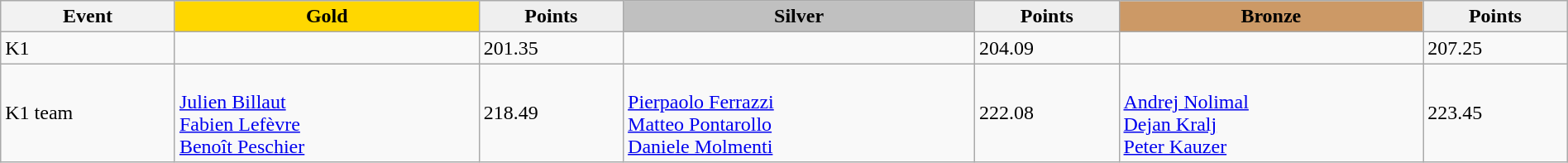<table class="wikitable" width=100%>
<tr>
<th>Event</th>
<td align=center bgcolor="gold"><strong>Gold</strong></td>
<td align=center bgcolor="EFEFEF"><strong>Points</strong></td>
<td align=center bgcolor="silver"><strong>Silver</strong></td>
<td align=center bgcolor="EFEFEF"><strong>Points</strong></td>
<td align=center bgcolor="CC9966"><strong>Bronze</strong></td>
<td align=center bgcolor="EFEFEF"><strong>Points</strong></td>
</tr>
<tr>
<td>K1</td>
<td></td>
<td>201.35</td>
<td></td>
<td>204.09</td>
<td></td>
<td>207.25</td>
</tr>
<tr>
<td>K1 team</td>
<td><br><a href='#'>Julien Billaut</a><br><a href='#'>Fabien Lefèvre</a><br><a href='#'>Benoît Peschier</a></td>
<td>218.49</td>
<td><br><a href='#'>Pierpaolo Ferrazzi</a><br><a href='#'>Matteo Pontarollo</a><br><a href='#'>Daniele Molmenti</a></td>
<td>222.08</td>
<td><br><a href='#'>Andrej Nolimal</a><br><a href='#'>Dejan Kralj</a><br><a href='#'>Peter Kauzer</a></td>
<td>223.45</td>
</tr>
</table>
